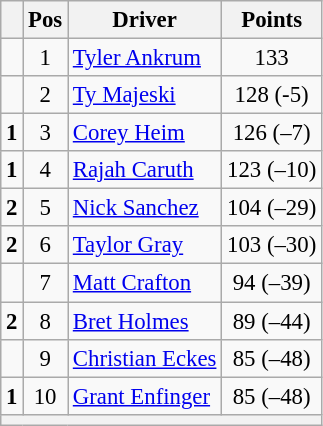<table class="wikitable" style="font-size: 95%;">
<tr>
<th></th>
<th>Pos</th>
<th>Driver</th>
<th>Points</th>
</tr>
<tr>
<td align="left"></td>
<td style="text-align:center;">1</td>
<td><a href='#'>Tyler Ankrum</a></td>
<td style="text-align:center;">133</td>
</tr>
<tr>
<td align="left"></td>
<td style="text-align:center;">2</td>
<td><a href='#'>Ty Majeski</a></td>
<td style="text-align:center;">128 (-5)</td>
</tr>
<tr>
<td align="left"> <strong>1</strong></td>
<td style="text-align:center;">3</td>
<td><a href='#'>Corey Heim</a></td>
<td style="text-align:center;">126 (–7)</td>
</tr>
<tr>
<td align="left"> <strong>1</strong></td>
<td style="text-align:center;">4</td>
<td><a href='#'>Rajah Caruth</a></td>
<td style="text-align:center;">123 (–10)</td>
</tr>
<tr>
<td align="left"> <strong>2</strong></td>
<td style="text-align:center;">5</td>
<td><a href='#'>Nick Sanchez</a></td>
<td style="text-align:center;">104 (–29)</td>
</tr>
<tr>
<td align="left"> <strong>2</strong></td>
<td style="text-align:center;">6</td>
<td><a href='#'>Taylor Gray</a></td>
<td style="text-align:center;">103 (–30)</td>
</tr>
<tr>
<td align="left"></td>
<td style="text-align:center;">7</td>
<td><a href='#'>Matt Crafton</a></td>
<td style="text-align:center;">94 (–39)</td>
</tr>
<tr>
<td align="left"> <strong>2</strong></td>
<td style="text-align:center;">8</td>
<td><a href='#'>Bret Holmes</a></td>
<td style="text-align:center;">89 (–44)</td>
</tr>
<tr>
<td align="left"></td>
<td style="text-align:center;">9</td>
<td><a href='#'>Christian Eckes</a></td>
<td style="text-align:center;">85 (–48)</td>
</tr>
<tr>
<td align="left"> <strong>1</strong></td>
<td style="text-align:center;">10</td>
<td><a href='#'>Grant Enfinger</a></td>
<td style="text-align:center;">85 (–48)</td>
</tr>
<tr class="sortbottom">
<th colspan="9"></th>
</tr>
</table>
